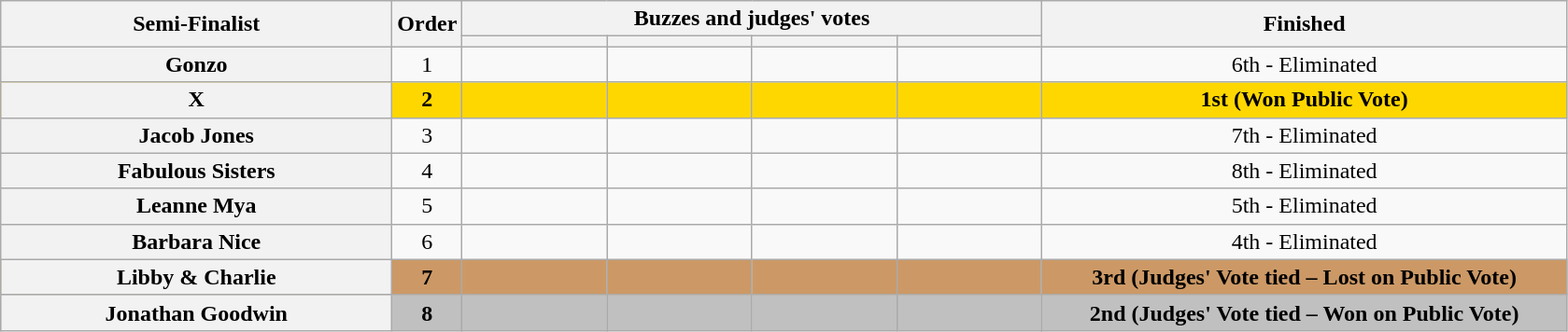<table class="wikitable plainrowheaders sortable" style="text-align:center;">
<tr>
<th scope="col" rowspan="2" class="unsortable" style="width:17em;">Semi-Finalist</th>
<th scope="col" rowspan="2" style="width:1em;">Order</th>
<th scope="col" colspan="4" class="unsortable" style="width:24em;">Buzzes and judges' votes</th>
<th scope="col" rowspan="2" style="width:23em;">Finished </th>
</tr>
<tr>
<th scope="col" class="unsortable" style="width:6em;"></th>
<th scope="col" class="unsortable" style="width:6em;"></th>
<th scope="col" class="unsortable" style="width:6em;"></th>
<th scope="col" class="unsortable" style="width:6em;"></th>
</tr>
<tr>
<th scope="row">Gonzo</th>
<td>1</td>
<td style="text-align:center;"></td>
<td style="text-align:center;"></td>
<td style="text-align:center;"></td>
<td style="text-align:center;"></td>
<td>6th - Eliminated</td>
</tr>
<tr style="background:gold;">
<th scope="row"><strong>X</strong></th>
<td><strong>2</strong></td>
<td style="text-align:center;"></td>
<td style="text-align:center;"></td>
<td style="text-align:center;"></td>
<td style="text-align:center;"></td>
<td><strong>1st (Won Public Vote)</strong></td>
</tr>
<tr>
<th scope="row">Jacob Jones</th>
<td>3</td>
<td style="text-align:center;"></td>
<td style="text-align:center;"></td>
<td style="text-align:center;"></td>
<td style="text-align:center;"></td>
<td>7th - Eliminated</td>
</tr>
<tr>
<th scope="row">Fabulous Sisters</th>
<td>4</td>
<td style="text-align:center;"></td>
<td style="text-align:center;"></td>
<td style="text-align:center;"></td>
<td style="text-align:center;"></td>
<td>8th - Eliminated</td>
</tr>
<tr>
<th scope="row">Leanne Mya</th>
<td>5</td>
<td style="text-align:center;"></td>
<td style="text-align:center;"></td>
<td style="text-align:center;"></td>
<td style="text-align:center;"></td>
<td>5th - Eliminated</td>
</tr>
<tr>
<th scope="row">Barbara Nice</th>
<td>6</td>
<td style="text-align:center;"></td>
<td style="text-align:center;"></td>
<td style="text-align:center;"></td>
<td style="text-align:center;"></td>
<td>4th - Eliminated</td>
</tr>
<tr style="background:#c96;">
<th scope="row"><strong>Libby & Charlie</strong></th>
<td><strong>7</strong></td>
<td style="text-align:center;"></td>
<td style="text-align:center;"></td>
<td style="text-align:center;"></td>
<td style="text-align:center;"></td>
<td><strong>3rd (Judges' Vote tied – Lost on Public Vote)</strong></td>
</tr>
<tr style="background:silver;">
<th scope="row"><strong>Jonathan Goodwin</strong></th>
<td><strong>8</strong></td>
<td style="text-align:center;"></td>
<td style="text-align:center;"></td>
<td style="text-align:center;"></td>
<td style="text-align:center;"></td>
<td><strong>2nd (Judges' Vote tied – Won on Public Vote)</strong></td>
</tr>
</table>
